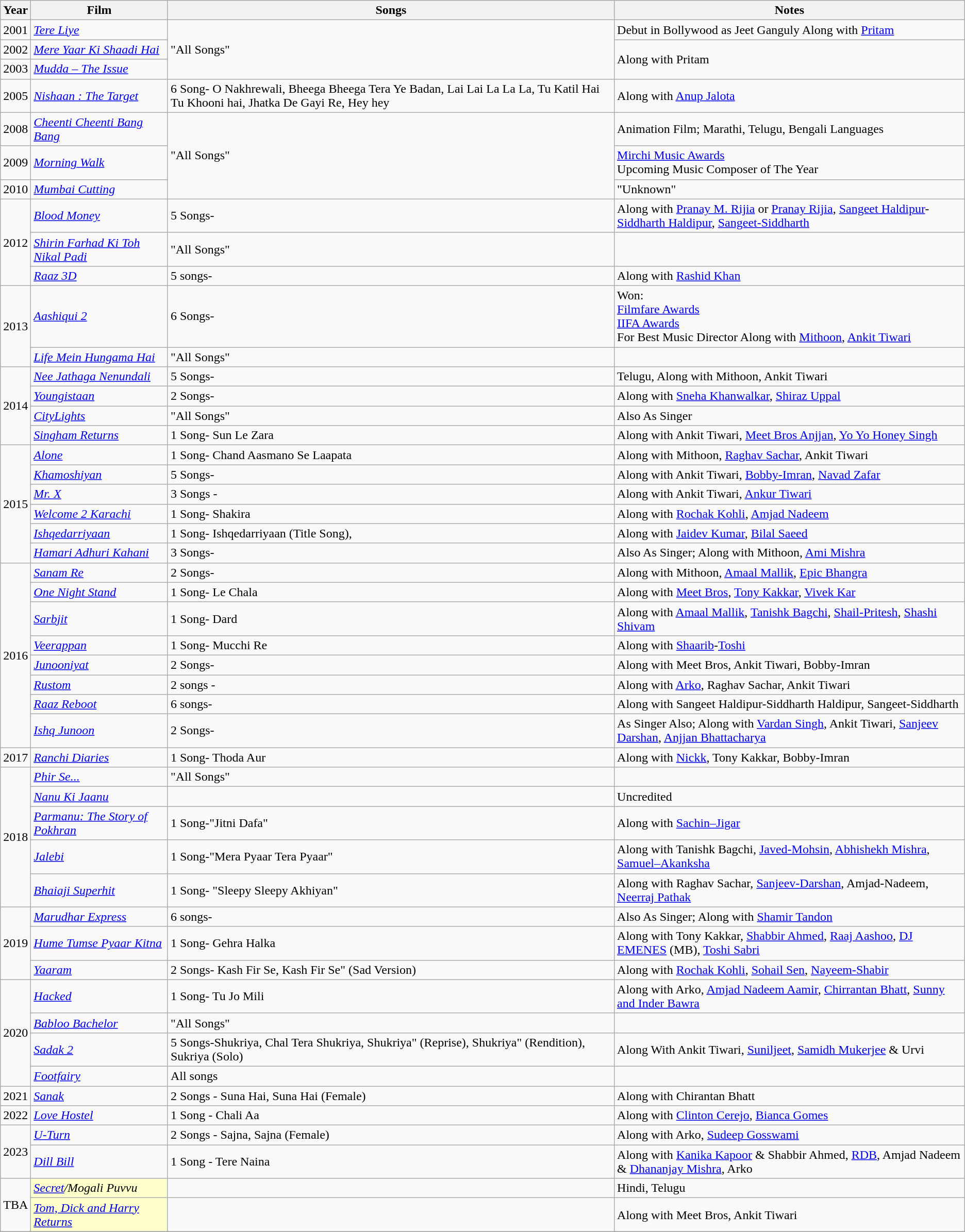<table class="wikitable sortable">
<tr>
<th>Year</th>
<th>Film</th>
<th>Songs</th>
<th>Notes</th>
</tr>
<tr>
<td>2001</td>
<td><em><a href='#'>Tere Liye</a></em></td>
<td rowspan="3">"All Songs"</td>
<td>Debut in Bollywood as Jeet Ganguly Along with <a href='#'>Pritam</a></td>
</tr>
<tr>
<td>2002</td>
<td><em><a href='#'>Mere Yaar Ki Shaadi Hai</a></em></td>
<td rowspan="2">Along with Pritam</td>
</tr>
<tr>
<td>2003</td>
<td><em><a href='#'>Mudda – The Issue</a></em></td>
</tr>
<tr>
<td>2005</td>
<td><em><a href='#'>Nishaan : The Target</a></em></td>
<td>6 Song- O Nakhrewali, Bheega Bheega Tera Ye Badan, Lai Lai La La La, Tu Katil Hai Tu Khooni hai, Jhatka De Gayi Re, Hey hey</td>
<td>Along with <a href='#'>Anup Jalota</a></td>
</tr>
<tr>
<td>2008</td>
<td><em><a href='#'>Cheenti Cheenti Bang Bang</a></em></td>
<td rowspan="3">"All Songs"</td>
<td>Animation Film; Marathi, Telugu, Bengali Languages</td>
</tr>
<tr>
<td>2009</td>
<td><em><a href='#'>Morning Walk</a></em></td>
<td><a href='#'>Mirchi Music Awards</a><br>Upcoming Music Composer of The Year</td>
</tr>
<tr>
<td>2010</td>
<td><em><a href='#'>Mumbai Cutting</a></em></td>
<td>"Unknown"</td>
</tr>
<tr>
<td rowspan="3">2012</td>
<td><em><a href='#'>Blood Money</a></em></td>
<td>5 Songs- </td>
<td>Along with <a href='#'>Pranay M. Rijia</a> or <a href='#'>Pranay Rijia</a>, <a href='#'>Sangeet Haldipur</a>-<a href='#'>Siddharth Haldipur</a>, <a href='#'>Sangeet-Siddharth</a></td>
</tr>
<tr>
<td><em><a href='#'>Shirin Farhad Ki Toh Nikal Padi</a></em></td>
<td>"All Songs"</td>
<td></td>
</tr>
<tr>
<td><em><a href='#'>Raaz 3D</a></em></td>
<td>5 songs-<br></td>
<td>Along with <a href='#'>Rashid Khan</a></td>
</tr>
<tr>
<td rowspan="2">2013</td>
<td><em><a href='#'>Aashiqui 2</a></em></td>
<td>6 Songs- </td>
<td>Won: <br> <a href='#'>Filmfare Awards</a><br><a href='#'>IIFA Awards</a><br> For Best Music Director Along with <a href='#'>Mithoon</a>, <a href='#'>Ankit Tiwari</a></td>
</tr>
<tr>
<td><em><a href='#'>Life Mein Hungama Hai</a></em></td>
<td>"All Songs"</td>
<td></td>
</tr>
<tr>
<td rowspan="4">2014</td>
<td><em><a href='#'>Nee Jathaga Nenundali</a></em></td>
<td>5 Songs- </td>
<td>Telugu, Along with Mithoon, Ankit Tiwari</td>
</tr>
<tr>
<td><em><a href='#'>Youngistaan</a></em></td>
<td>2 Songs- </td>
<td>Along with <a href='#'>Sneha Khanwalkar</a>, <a href='#'>Shiraz Uppal</a></td>
</tr>
<tr>
<td><em><a href='#'>CityLights</a></em></td>
<td>"All Songs"</td>
<td>Also As Singer</td>
</tr>
<tr>
<td><em><a href='#'>Singham Returns</a></em></td>
<td>1 Song- Sun Le Zara</td>
<td>Along with Ankit Tiwari, <a href='#'>Meet Bros Anjjan</a>, <a href='#'>Yo Yo Honey Singh</a></td>
</tr>
<tr>
<td rowspan="6">2015</td>
<td><em><a href='#'>Alone</a></em></td>
<td>1 Song- Chand Aasmano Se Laapata</td>
<td>Along with Mithoon, <a href='#'>Raghav Sachar</a>, Ankit Tiwari</td>
</tr>
<tr>
<td><em><a href='#'>Khamoshiyan</a></em></td>
<td>5 Songs- </td>
<td>Along with Ankit Tiwari, <a href='#'>Bobby-Imran</a>, <a href='#'>Navad Zafar</a></td>
</tr>
<tr>
<td><em><a href='#'>Mr. X</a></em></td>
<td>3 Songs - </td>
<td>Along with Ankit Tiwari, <a href='#'>Ankur Tiwari</a></td>
</tr>
<tr>
<td><em><a href='#'>Welcome 2 Karachi</a></em></td>
<td>1 Song- Shakira</td>
<td>Along with <a href='#'>Rochak Kohli</a>, <a href='#'>Amjad Nadeem</a></td>
</tr>
<tr>
<td><em><a href='#'>Ishqedarriyaan</a></em></td>
<td>1 Song- Ishqedarriyaan (Title Song),</td>
<td>Along with <a href='#'>Jaidev Kumar</a>, <a href='#'>Bilal Saeed</a></td>
</tr>
<tr>
<td><em><a href='#'>Hamari Adhuri Kahani</a></em></td>
<td>3 Songs- </td>
<td>Also As Singer; Along with Mithoon, <a href='#'>Ami Mishra</a></td>
</tr>
<tr>
<td rowspan="8">2016</td>
<td><em><a href='#'>Sanam Re</a></em></td>
<td>2 Songs- </td>
<td>Along with Mithoon, <a href='#'>Amaal Mallik</a>, <a href='#'>Epic Bhangra</a></td>
</tr>
<tr>
<td><em><a href='#'>One Night Stand</a></em></td>
<td>1 Song- Le Chala</td>
<td>Along with <a href='#'>Meet Bros</a>, <a href='#'>Tony Kakkar</a>, <a href='#'>Vivek Kar</a></td>
</tr>
<tr>
<td><em><a href='#'>Sarbjit</a></em></td>
<td>1 Song- Dard</td>
<td>Along with <a href='#'>Amaal Mallik</a>, <a href='#'>Tanishk Bagchi</a>, <a href='#'>Shail-Pritesh</a>, <a href='#'>Shashi Shivam</a></td>
</tr>
<tr>
<td><em><a href='#'>Veerappan</a></em></td>
<td>1 Song- Mucchi Re</td>
<td>Along with <a href='#'>Shaarib</a>-<a href='#'>Toshi</a></td>
</tr>
<tr>
<td><em><a href='#'>Junooniyat</a></em></td>
<td>2 Songs- </td>
<td>Along with Meet Bros, Ankit Tiwari, Bobby-Imran</td>
</tr>
<tr>
<td><em><a href='#'>Rustom</a></em></td>
<td>2 songs - </td>
<td>Along with <a href='#'>Arko</a>, Raghav Sachar, Ankit Tiwari</td>
</tr>
<tr>
<td><em><a href='#'>Raaz Reboot</a></em></td>
<td>6 songs-<br></td>
<td>Along with Sangeet Haldipur-Siddharth Haldipur, Sangeet-Siddharth</td>
</tr>
<tr>
<td><em><a href='#'>Ishq Junoon</a></em></td>
<td>2 Songs-</td>
<td>As Singer Also; Along with <a href='#'>Vardan Singh</a>, Ankit Tiwari, <a href='#'>Sanjeev Darshan</a>, <a href='#'>Anjjan Bhattacharya</a></td>
</tr>
<tr>
<td>2017</td>
<td><em><a href='#'>Ranchi Diaries</a></em></td>
<td>1 Song- Thoda Aur</td>
<td>Along with <a href='#'>Nickk</a>, Tony Kakkar, Bobby-Imran</td>
</tr>
<tr>
<td rowspan="5">2018</td>
<td><em><a href='#'>Phir Se...</a></em></td>
<td>"All Songs"</td>
<td></td>
</tr>
<tr>
<td><em><a href='#'>Nanu Ki Jaanu</a></em></td>
<td></td>
<td>Uncredited</td>
</tr>
<tr>
<td><em><a href='#'>Parmanu: The Story of Pokhran</a></em></td>
<td>1 Song-"Jitni Dafa"</td>
<td>Along with <a href='#'>Sachin–Jigar</a></td>
</tr>
<tr>
<td><em><a href='#'>Jalebi</a></em></td>
<td>1 Song-"Mera Pyaar Tera Pyaar"</td>
<td>Along with Tanishk Bagchi, <a href='#'>Javed-Mohsin</a>, <a href='#'>Abhishekh Mishra</a>, <a href='#'>Samuel–Akanksha</a></td>
</tr>
<tr>
<td><em><a href='#'>Bhaiaji Superhit</a></em></td>
<td>1 Song- "Sleepy Sleepy Akhiyan"</td>
<td>Along with Raghav Sachar, <a href='#'>Sanjeev-Darshan</a>, Amjad-Nadeem, <a href='#'>Neerraj Pathak</a></td>
</tr>
<tr>
<td rowspan="3">2019</td>
<td><em><a href='#'>Marudhar Express</a></em></td>
<td>6 songs-<br></td>
<td>Also As Singer; Along with <a href='#'>Shamir Tandon</a></td>
</tr>
<tr>
<td><em><a href='#'>Hume Tumse Pyaar Kitna</a></em></td>
<td>1 Song- Gehra Halka</td>
<td>Along with Tony Kakkar, <a href='#'>Shabbir Ahmed</a>, <a href='#'>Raaj Aashoo</a>, <a href='#'>DJ EMENES</a> (MB), <a href='#'>Toshi Sabri</a></td>
</tr>
<tr>
<td><em><a href='#'>Yaaram</a></em></td>
<td>2 Songs- Kash Fir Se, Kash Fir Se" (Sad Version)</td>
<td>Along with <a href='#'>Rochak Kohli</a>, <a href='#'>Sohail Sen</a>, <a href='#'>Nayeem-Shabir</a></td>
</tr>
<tr>
<td rowspan="4">2020</td>
<td><em><a href='#'>Hacked</a></em></td>
<td>1 Song- Tu Jo Mili</td>
<td>Along with Arko, <a href='#'>Amjad Nadeem Aamir</a>, <a href='#'>Chirrantan Bhatt</a>, <a href='#'>Sunny and Inder Bawra</a></td>
</tr>
<tr>
<td><em><a href='#'>Babloo Bachelor</a></em></td>
<td>"All Songs"</td>
<td></td>
</tr>
<tr>
<td><em><a href='#'>Sadak 2</a></em></td>
<td>5 Songs-Shukriya, Chal Tera Shukriya, Shukriya" (Reprise), Shukriya" (Rendition), Sukriya (Solo)</td>
<td>Along With Ankit Tiwari, <a href='#'>Suniljeet</a>, <a href='#'>Samidh Mukerjee</a> & Urvi</td>
</tr>
<tr>
<td><em><a href='#'>Footfairy</a></em></td>
<td>All songs</td>
<td></td>
</tr>
<tr>
<td>2021</td>
<td><em><a href='#'>Sanak</a></em></td>
<td>2 Songs - Suna Hai, Suna Hai (Female)</td>
<td>Along with Chirantan Bhatt</td>
</tr>
<tr>
<td>2022</td>
<td><em><a href='#'>Love Hostel</a></em></td>
<td>1 Song - Chali Aa</td>
<td>Along with <a href='#'>Clinton Cerejo</a>, <a href='#'>Bianca Gomes</a></td>
</tr>
<tr>
<td rowspan=2>2023</td>
<td><em><a href='#'>U-Turn</a></em></td>
<td>2 Songs - Sajna, Sajna (Female)</td>
<td>Along with Arko, <a href='#'>Sudeep Gosswami</a></td>
</tr>
<tr>
<td><em><a href='#'>Dill Bill</a></em></td>
<td>1 Song - Tere Naina</td>
<td>Along with <a href='#'>Kanika Kapoor</a> & Shabbir Ahmed, <a href='#'>RDB</a>, Amjad Nadeem & <a href='#'>Dhananjay Mishra</a>, Arko</td>
</tr>
<tr>
<td rowspan=2>TBA</td>
<td style="background:#ffc;"><em><a href='#'>Secret</a>/Mogali Puvvu</em> </td>
<td></td>
<td>Hindi, Telugu</td>
</tr>
<tr>
<td style="background:#ffc;"><em><a href='#'>Tom, Dick and Harry Returns</a></em> </td>
<td></td>
<td>Along with Meet Bros, Ankit Tiwari</td>
</tr>
<tr>
</tr>
</table>
